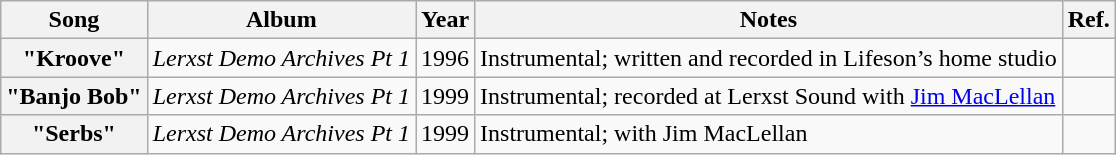<table class="wikitable sortable plainrowheaders" style="text-align:left;">
<tr>
<th scope="col">Song</th>
<th scope="col">Album</th>
<th scope="col">Year</th>
<th scope="col" class="unsortable">Notes</th>
<th scope="col" class="unsortable">Ref.</th>
</tr>
<tr>
<th scope="row">"Kroove"</th>
<td><em>Lerxst Demo Archives Pt 1</em></td>
<td>1996</td>
<td>Instrumental; written and recorded in Lifeson’s home studio</td>
<td></td>
</tr>
<tr>
<th scope="row">"Banjo Bob"</th>
<td><em>Lerxst Demo Archives Pt 1</em></td>
<td>1999</td>
<td>Instrumental; recorded at Lerxst Sound with <a href='#'>Jim MacLellan</a></td>
<td></td>
</tr>
<tr>
<th scope="row">"Serbs"</th>
<td><em>Lerxst Demo Archives Pt 1</em></td>
<td>1999</td>
<td>Instrumental; with Jim MacLellan</td>
<td></td>
</tr>
</table>
